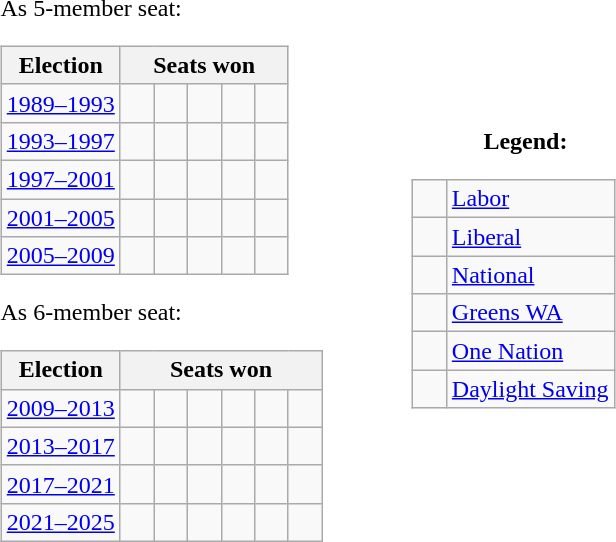<table border="0">
<tr>
<td><br>As 5-member seat:<table class="wikitable">
<tr>
<th>Election</th>
<th colspan=7>Seats won</th>
</tr>
<tr>
<td><a href='#'>1989–1993</a></td>
<td width=15 > </td>
<td width=15 > </td>
<td width=15 > </td>
<td width=15 > </td>
<td width=15 > </td>
</tr>
<tr>
<td><a href='#'>1993–1997</a></td>
<td width=15 > </td>
<td width=15 > </td>
<td width=15 > </td>
<td width=15 > </td>
<td width=15 > </td>
</tr>
<tr>
<td><a href='#'>1997–2001</a></td>
<td width=15 > </td>
<td width=15 > </td>
<td width=15 > </td>
<td width=15 > </td>
<td width=15 > </td>
</tr>
<tr>
<td><a href='#'>2001–2005</a></td>
<td width=15 > </td>
<td width=15 > </td>
<td width=15 > </td>
<td width=15 > </td>
<td width=15 > </td>
</tr>
<tr>
<td><a href='#'>2005–2009</a></td>
<td width=15 > </td>
<td width=15 > </td>
<td width=15 > </td>
<td width=15 > </td>
<td width=15 > </td>
</tr>
</table>
As 6-member seat:<table class="wikitable">
<tr>
<th>Election</th>
<th colspan=6>Seats won</th>
</tr>
<tr>
<td><a href='#'>2009–2013</a></td>
<td width=15 > </td>
<td width=15 > </td>
<td width=15 > </td>
<td width=15 > </td>
<td width=15 > </td>
<td width=15 > </td>
</tr>
<tr>
<td><a href='#'>2013–2017</a></td>
<td width=15 > </td>
<td width=15 > </td>
<td width=15 > </td>
<td width=15 > </td>
<td width=15 > </td>
<td width=15 > </td>
</tr>
<tr>
<td><a href='#'>2017–2021</a></td>
<td width=15 > </td>
<td width=15 > </td>
<td width=15 > </td>
<td width=15 > </td>
<td width=15 > </td>
<td width=15 > </td>
</tr>
<tr>
<td><a href='#'>2021–2025</a></td>
<td width=15 > </td>
<td width=15 > </td>
<td width=15 > </td>
<td width=15 > </td>
<td width=15 > </td>
<td width=15 > </td>
</tr>
</table>
</td>
<td align=center width=50%><br><strong>Legend:</strong><table class="wikitable">
<tr>
<td width=15 > </td>
<td><a href='#'>Labor</a></td>
</tr>
<tr>
<td width=15 > </td>
<td><a href='#'>Liberal</a></td>
</tr>
<tr>
<td width=15 > </td>
<td><a href='#'>National</a></td>
</tr>
<tr>
<td width=15 > </td>
<td><a href='#'>Greens WA</a></td>
</tr>
<tr>
<td width=15 > </td>
<td><a href='#'>One Nation</a></td>
</tr>
<tr>
<td width=15 > </td>
<td><a href='#'>Daylight Saving</a></td>
</tr>
</table>
</td>
</tr>
</table>
